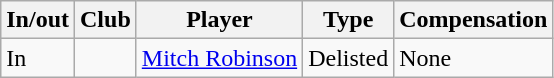<table class="wikitable plainrowheaders">
<tr>
<th scope="col"><strong>In/out</strong></th>
<th scope="col"><strong>Club</strong></th>
<th scope="col"><strong>Player</strong></th>
<th scope="col"><strong>Type</strong></th>
<th scope="col"><strong>Compensation</strong></th>
</tr>
<tr>
<td>In</td>
<td></td>
<td><a href='#'>Mitch Robinson</a></td>
<td>Delisted</td>
<td>None</td>
</tr>
</table>
